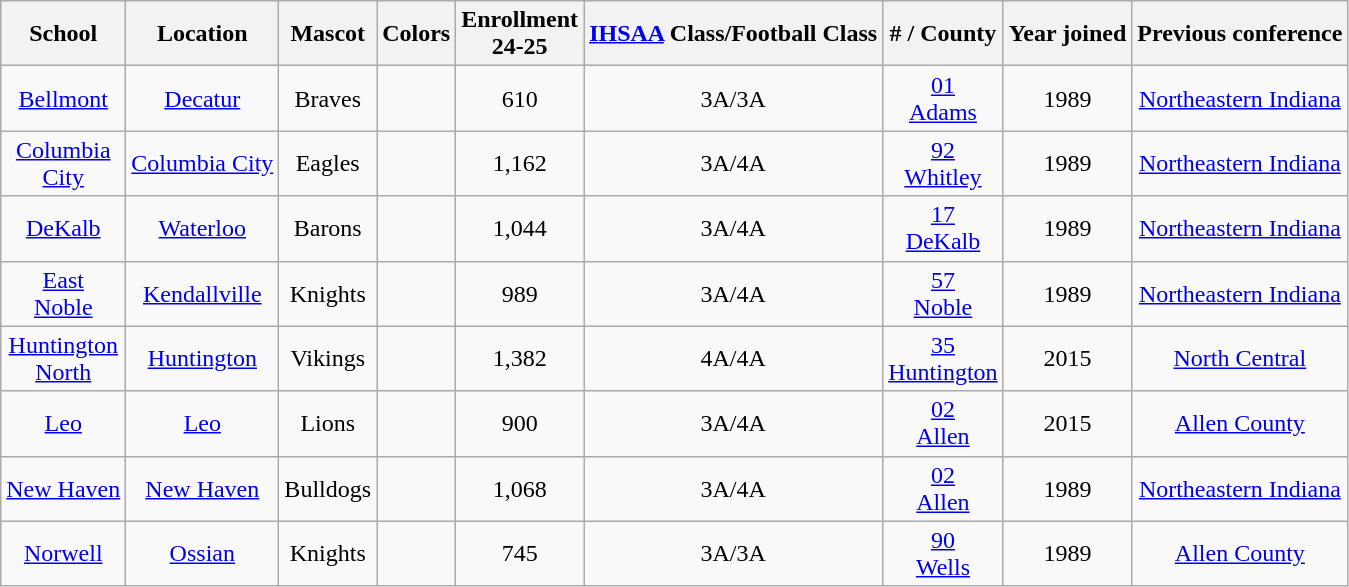<table class="wikitable" style="text-align:center;">
<tr>
<th>School</th>
<th>Location</th>
<th>Mascot</th>
<th>Colors</th>
<th>Enrollment  <br> 24-25</th>
<th><a href='#'>IHSAA</a> Class/Football Class</th>
<th># / County</th>
<th>Year joined</th>
<th>Previous conference</th>
</tr>
<tr>
<td><a href='#'>Bellmont</a></td>
<td><a href='#'>Decatur</a></td>
<td>Braves</td>
<td>  </td>
<td>610</td>
<td>3A/3A</td>
<td><a href='#'>01 <br> Adams</a></td>
<td>1989</td>
<td><a href='#'>Northeastern Indiana</a></td>
</tr>
<tr>
<td><a href='#'>Columbia <br> City</a></td>
<td><a href='#'>Columbia City</a></td>
<td>Eagles</td>
<td>  </td>
<td>1,162</td>
<td>3A/4A</td>
<td><a href='#'>92 <br> Whitley</a></td>
<td>1989</td>
<td><a href='#'>Northeastern Indiana</a></td>
</tr>
<tr>
<td><a href='#'>DeKalb</a></td>
<td><a href='#'>Waterloo</a></td>
<td>Barons</td>
<td>  </td>
<td>1,044</td>
<td>3A/4A</td>
<td><a href='#'>17 <br> DeKalb</a></td>
<td>1989</td>
<td><a href='#'>Northeastern Indiana</a></td>
</tr>
<tr>
<td><a href='#'>East <br> Noble</a></td>
<td><a href='#'>Kendallville</a></td>
<td>Knights</td>
<td>  </td>
<td>989</td>
<td>3A/4A</td>
<td><a href='#'>57 <br> Noble</a></td>
<td>1989</td>
<td><a href='#'>Northeastern Indiana</a></td>
</tr>
<tr>
<td><a href='#'>Huntington <br> North</a></td>
<td><a href='#'>Huntington</a></td>
<td>Vikings</td>
<td> </td>
<td>1,382</td>
<td>4A/4A</td>
<td><a href='#'>35<br> Huntington</a></td>
<td>2015</td>
<td><a href='#'>North Central</a></td>
</tr>
<tr>
<td><a href='#'>Leo</a></td>
<td><a href='#'>Leo</a></td>
<td>Lions</td>
<td> </td>
<td>900</td>
<td>3A/4A</td>
<td><a href='#'>02 <br> Allen</a></td>
<td>2015</td>
<td><a href='#'>Allen County</a></td>
</tr>
<tr>
<td><a href='#'>New Haven</a></td>
<td><a href='#'>New Haven</a></td>
<td>Bulldogs</td>
<td>  </td>
<td>1,068</td>
<td>3A/4A</td>
<td><a href='#'>02 <br> Allen</a></td>
<td>1989</td>
<td><a href='#'>Northeastern Indiana</a></td>
</tr>
<tr>
<td><a href='#'>Norwell</a></td>
<td><a href='#'>Ossian</a></td>
<td>Knights</td>
<td>  </td>
<td>745</td>
<td>3A/3A</td>
<td><a href='#'>90 <br> Wells</a></td>
<td>1989</td>
<td><a href='#'>Allen County</a></td>
</tr>
</table>
